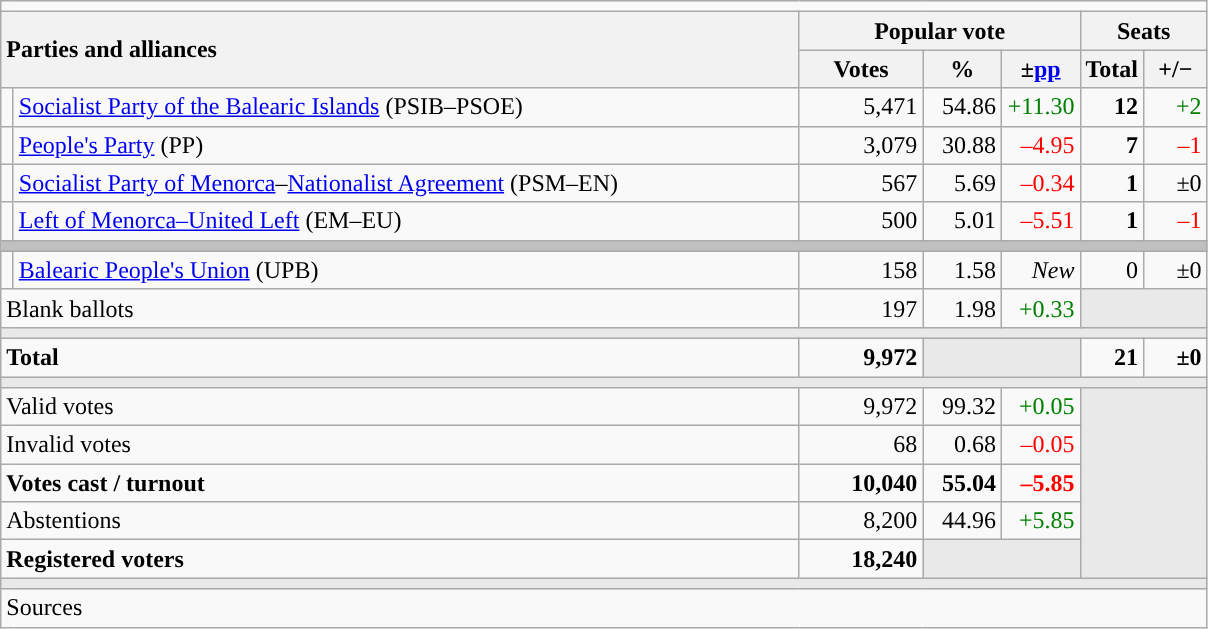<table class="wikitable" style="text-align:right;">
<tr>
<td colspan="7"></td>
</tr>
<tr>
<th style="text-align:left;" rowspan="2" colspan="2" width="525">Parties and alliances</th>
<th colspan="3">Popular vote</th>
<th colspan="2">Seats</th>
</tr>
<tr>
<th width="75">Votes</th>
<th width="45">%</th>
<th width="45">±<a href='#'>pp</a></th>
<th width="35">Total</th>
<th width="35">+/−</th>
</tr>
<tr>
<td width="1" style="color:inherit;background:"></td>
<td align="left"><a href='#'>Socialist Party of the Balearic Islands</a> (PSIB–PSOE)</td>
<td>5,471</td>
<td>54.86</td>
<td style="color:green;">+11.30</td>
<td><strong>12</strong></td>
<td style="color:green;">+2</td>
</tr>
<tr>
<td style="color:inherit;background:"></td>
<td align="left"><a href='#'>People's Party</a> (PP)</td>
<td>3,079</td>
<td>30.88</td>
<td style="color:red;">–4.95</td>
<td><strong>7</strong></td>
<td style="color:red;">–1</td>
</tr>
<tr>
<td style="color:inherit;background:"></td>
<td align="left"><a href='#'>Socialist Party of Menorca</a>–<a href='#'>Nationalist Agreement</a> (PSM–EN)</td>
<td>567</td>
<td>5.69</td>
<td style="color:red;">–0.34</td>
<td><strong>1</strong></td>
<td>±0</td>
</tr>
<tr>
<td style="color:inherit;background:"></td>
<td align="left"><a href='#'>Left of Menorca–United Left</a> (EM–EU)</td>
<td>500</td>
<td>5.01</td>
<td style="color:red;">–5.51</td>
<td><strong>1</strong></td>
<td style="color:red;">–1</td>
</tr>
<tr>
<td colspan="7" bgcolor="#C0C0C0"></td>
</tr>
<tr>
<td style="color:inherit;background:"></td>
<td align="left"><a href='#'>Balearic People's Union</a> (UPB)</td>
<td>158</td>
<td>1.58</td>
<td><em>New</em></td>
<td>0</td>
<td>±0</td>
</tr>
<tr>
<td align="left" colspan="2">Blank ballots</td>
<td>197</td>
<td>1.98</td>
<td style="color:green;">+0.33</td>
<td bgcolor="#E9E9E9" colspan="2"></td>
</tr>
<tr>
<td colspan="7" bgcolor="#E9E9E9"></td>
</tr>
<tr style="font-weight:bold;">
<td align="left" colspan="2">Total</td>
<td>9,972</td>
<td bgcolor="#E9E9E9" colspan="2"></td>
<td>21</td>
<td>±0</td>
</tr>
<tr>
<td colspan="7" bgcolor="#E9E9E9"></td>
</tr>
<tr>
<td align="left" colspan="2">Valid votes</td>
<td>9,972</td>
<td>99.32</td>
<td style="color:green;">+0.05</td>
<td bgcolor="#E9E9E9" colspan="2" rowspan="5"></td>
</tr>
<tr>
<td align="left" colspan="2">Invalid votes</td>
<td>68</td>
<td>0.68</td>
<td style="color:red;">–0.05</td>
</tr>
<tr style="font-weight:bold;">
<td align="left" colspan="2">Votes cast / turnout</td>
<td>10,040</td>
<td>55.04</td>
<td style="color:red;">–5.85</td>
</tr>
<tr>
<td align="left" colspan="2">Abstentions</td>
<td>8,200</td>
<td>44.96</td>
<td style="color:green;">+5.85</td>
</tr>
<tr style="font-weight:bold;">
<td align="left" colspan="2">Registered voters</td>
<td>18,240</td>
<td bgcolor="#E9E9E9" colspan="2"></td>
</tr>
<tr>
<td colspan="7" bgcolor="#E9E9E9"></td>
</tr>
<tr>
<td align="left" colspan="7">Sources</td>
</tr>
</table>
